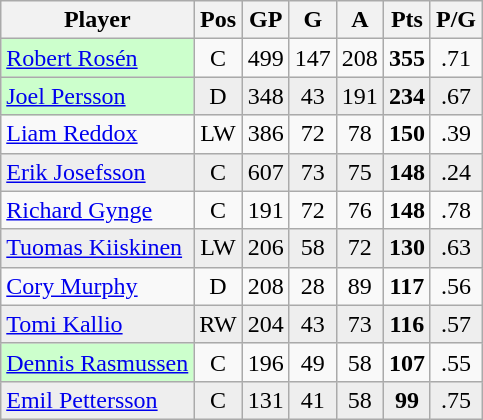<table class="wikitable">
<tr>
<th>Player</th>
<th>Pos</th>
<th>GP</th>
<th>G</th>
<th>A</th>
<th>Pts</th>
<th>P/G</th>
</tr>
<tr align="center">
<td align="left"  bgcolor ="#cfc"><a href='#'>Robert Rosén</a></td>
<td>C</td>
<td>499</td>
<td>147</td>
<td>208</td>
<td><strong>355</strong></td>
<td>.71</td>
</tr>
<tr align="center" bgcolor="#eeeeee">
<td align="left" bgcolor ="#cfc"><a href='#'>Joel Persson</a></td>
<td>D</td>
<td>348</td>
<td>43</td>
<td>191</td>
<td><strong>234</strong></td>
<td>.67</td>
</tr>
<tr align="center">
<td align="left"><a href='#'>Liam Reddox</a></td>
<td>LW</td>
<td>386</td>
<td>72</td>
<td>78</td>
<td><strong>150</strong></td>
<td>.39</td>
</tr>
<tr align="center" bgcolor="#eeeeee">
<td align="left"><a href='#'>Erik Josefsson</a></td>
<td>C</td>
<td>607</td>
<td>73</td>
<td>75</td>
<td><strong>148</strong></td>
<td>.24</td>
</tr>
<tr align="center">
<td align="left"><a href='#'>Richard Gynge</a></td>
<td>C</td>
<td>191</td>
<td>72</td>
<td>76</td>
<td><strong>148</strong></td>
<td>.78</td>
</tr>
<tr align="center" bgcolor="#eeeeee">
<td align="left"><a href='#'>Tuomas Kiiskinen</a></td>
<td>LW</td>
<td>206</td>
<td>58</td>
<td>72</td>
<td><strong>130</strong></td>
<td>.63</td>
</tr>
<tr align="center">
<td align="left"><a href='#'>Cory Murphy</a></td>
<td>D</td>
<td>208</td>
<td>28</td>
<td>89</td>
<td><strong>117</strong></td>
<td>.56</td>
</tr>
<tr align="center" bgcolor="#eeeeee">
<td align="left"><a href='#'>Tomi Kallio</a></td>
<td>RW</td>
<td>204</td>
<td>43</td>
<td>73</td>
<td><strong>116</strong></td>
<td>.57</td>
</tr>
<tr align="center">
<td align="left"  bgcolor ="#cfc"><a href='#'>Dennis Rasmussen</a></td>
<td>C</td>
<td>196</td>
<td>49</td>
<td>58</td>
<td><strong>107</strong></td>
<td>.55</td>
</tr>
<tr align="center" bgcolor="#eeeeee">
<td align="left"><a href='#'>Emil Pettersson</a></td>
<td>C</td>
<td>131</td>
<td>41</td>
<td>58</td>
<td><strong>99</strong></td>
<td>.75</td>
</tr>
</table>
